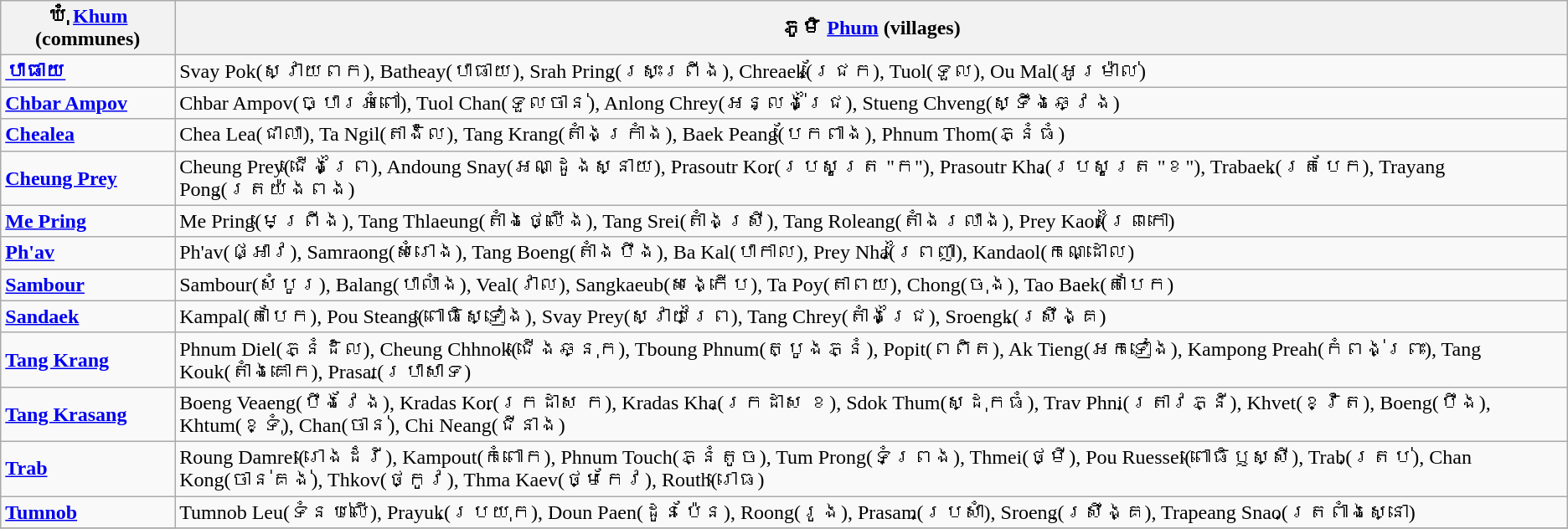<table class="wikitable">
<tr>
<th>ឃុំ <a href='#'>Khum</a> (communes)</th>
<th>ភូមិ <a href='#'>Phum</a> (villages)</th>
</tr>
<tr>
<td><strong><a href='#'>បាធាយ</a></strong></td>
<td>Svay Pok(ស្វាយពក), Batheay(បាធាយ), Srah Pring(ស្រះព្រីង), Chreaek(ជ្រែក), Tuol(ទួល), Ou Mal(អូរម៉ាល់)</td>
</tr>
<tr>
<td><strong><a href='#'>Chbar Ampov</a></strong></td>
<td>Chbar Ampov(ច្បារអំពៅ), Tuol Chan(ទួលចាន់), Anlong Chrey(អន្លង់ជ្រៃ), Stueng Chveng(ស្ទឹងឆ្វេង)</td>
</tr>
<tr>
<td><strong><a href='#'>Chealea</a></strong></td>
<td>Chea Lea(ជាលា), Ta Ngil(តាង៉ិល), Tang Krang(តាំងក្រាំង), Baek Peang(បែកពាង), Phnum Thom(ភ្នំធំ)</td>
</tr>
<tr>
<td><strong><a href='#'>Cheung Prey</a></strong></td>
<td>Cheung Prey(ជើងព្រៃ), Andoung Snay(អណ្ដូងស្នាយ), Prasoutr Kor(ប្រសូត្រ "ក"), Prasoutr Kha(ប្រសូត្រ "ខ"), Trabaek(ត្របែក), Trayang Pong(ត្រយ៉ងពង)</td>
</tr>
<tr>
<td><strong><a href='#'>Me Pring</a></strong></td>
<td>Me Pring(មេព្រីង), Tang Thlaeung(តាំងថ្លើង), Tang Srei(តាំងស្រី), Tang Roleang(តាំងរលាង), Prey Kaor(ព្រៃកោ)</td>
</tr>
<tr>
<td><strong><a href='#'>Ph'av</a></strong></td>
<td>Ph'av(ផ្អាវ), Samraong(សំរោង), Tang Boeng(តាំងបឹង), Ba Kal(បាកាល), Prey Nha(ព្រៃញា), Kandaol(កណ្ដោល)</td>
</tr>
<tr>
<td><strong><a href='#'>Sambour</a></strong></td>
<td>Sambour(សំបូរ), Balang(បាលាំង), Veal(វាល), Sangkaeub(សង្កើប), Ta Poy(តាពយ), Chong(ចុង), Tao Baek(តាបែក)</td>
</tr>
<tr>
<td><strong><a href='#'>Sandaek</a></strong></td>
<td>Kampal(តាបែក), Pou Steang(ពោធិស្ទៀង), Svay Prey(ស្វាយព្រៃ), Tang Chrey(តាំងជ្រៃ), Sroengk(ស្រឹង្គ)</td>
</tr>
<tr>
<td><strong><a href='#'>Tang Krang</a></strong></td>
<td>Phnum Diel(ភ្នំដិល), Cheung Chhnok(ជើងឆ្នុក), Tboung Phnum(ត្បូងភ្នំ), Popit(ពពិត), Ak Tieng(អកទៀង), Kampong Preah(កំពង់ព្រះ), Tang Kouk(តាំងគោក), Prasat(ប្រាសាទ)</td>
</tr>
<tr>
<td><strong><a href='#'>Tang Krasang</a></strong></td>
<td>Boeng Veaeng(បឹងវែង), Kradas Kor(ក្រដាស ក), Kradas Kha(ក្រដាស ខ), Sdok Thum(ស្ដុកធំ), Trav Phni(ត្រាវភ្នី), Khvet(ខ្វិត), Boeng(បឹង), Khtum(ខ្ទុំ), Chan(ចាន់), Chi Neang(ជីនាង)</td>
</tr>
<tr>
<td><strong><a href='#'>Trab </a></strong></td>
<td>Roung Damrei(រោងដំរី), Kampout(កំពោក), Phnum Touch(ភ្នំតូច), Tum Prong(ទំព្រង), Thmei(ថ្មី), Pou Ruessei(ពោធិឫស្សី), Trab(ត្រប់), Chan Kong(ចាន់គង់), Thkov(ថ្កូវ), Thma Kaev(ថ្មកែវ), Routh(រោធ)</td>
</tr>
<tr>
<td><strong><a href='#'>Tumnob</a></strong></td>
<td>Tumnob Leu(ទំនប់លើ), Prayuk(ប្រយុក), Doun Paen(ដូនប៉ែន), Roong(រូង), Prasam(ប្រសាំ), Sroeng(ស្រឹង្គ), Trapeang Snao(ត្រពាំងស្នោ)</td>
</tr>
<tr>
</tr>
</table>
